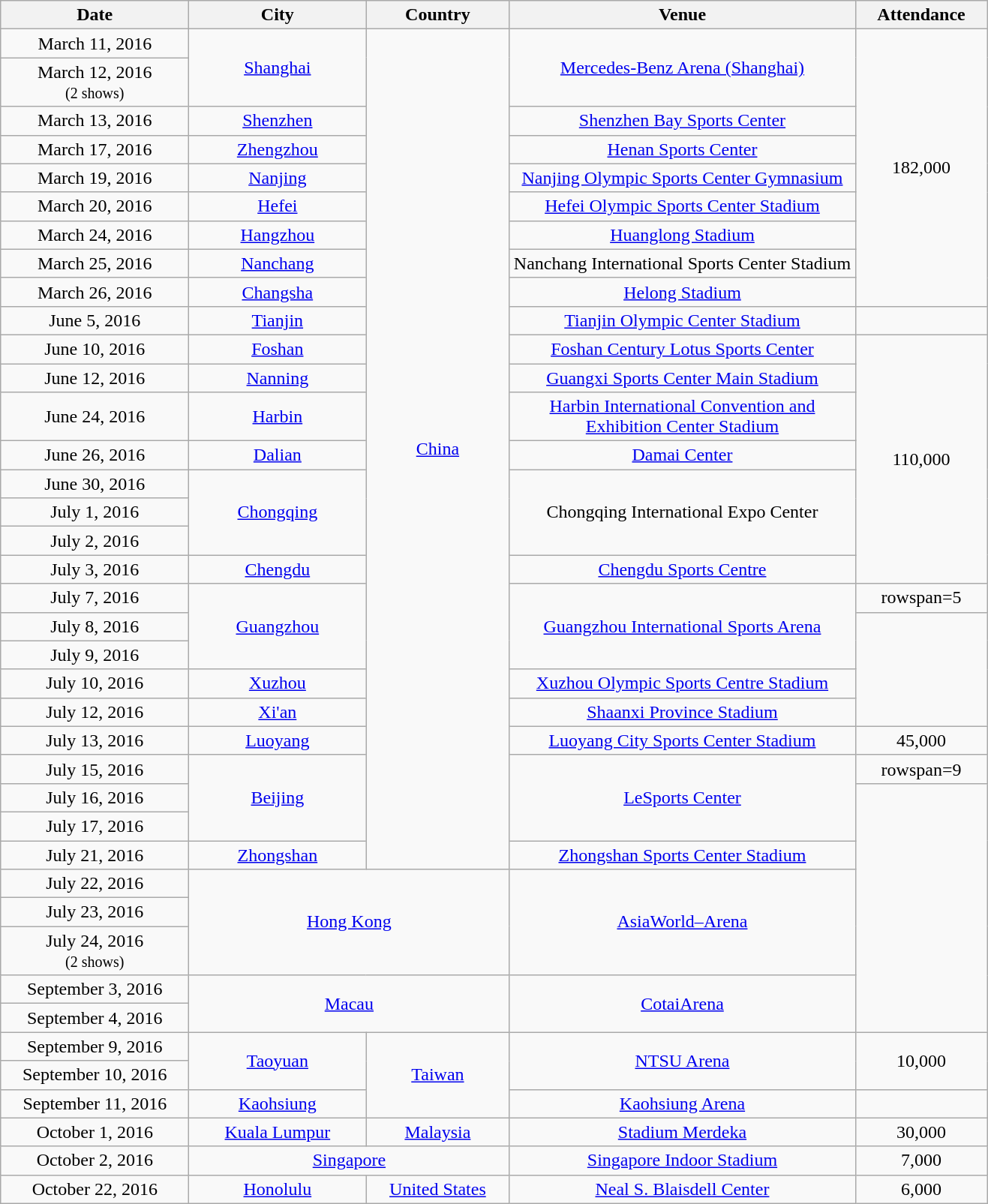<table class="wikitable" style="text-align:center;">
<tr>
<th width="160">Date</th>
<th width="150">City</th>
<th width="120">Country</th>
<th width="300">Venue</th>
<th width="110">Attendance</th>
</tr>
<tr>
<td>March 11, 2016</td>
<td rowspan=2><a href='#'>Shanghai</a></td>
<td rowspan=28><a href='#'>China</a></td>
<td rowspan=2><a href='#'>Mercedes-Benz Arena (Shanghai)</a></td>
<td rowspan=9>182,000</td>
</tr>
<tr>
<td>March 12, 2016<br><small>(2 shows)</small></td>
</tr>
<tr>
<td>March 13, 2016</td>
<td><a href='#'>Shenzhen</a></td>
<td><a href='#'>Shenzhen Bay Sports Center</a></td>
</tr>
<tr>
<td>March 17, 2016</td>
<td><a href='#'>Zhengzhou</a></td>
<td><a href='#'>Henan Sports Center</a></td>
</tr>
<tr>
<td>March 19, 2016</td>
<td><a href='#'>Nanjing</a></td>
<td><a href='#'>Nanjing Olympic Sports Center Gymnasium</a></td>
</tr>
<tr>
<td>March 20, 2016</td>
<td><a href='#'>Hefei</a></td>
<td><a href='#'>Hefei Olympic Sports Center Stadium</a></td>
</tr>
<tr>
<td>March 24, 2016</td>
<td><a href='#'>Hangzhou</a></td>
<td><a href='#'>Huanglong Stadium</a></td>
</tr>
<tr>
<td>March 25, 2016</td>
<td><a href='#'>Nanchang</a></td>
<td>Nanchang International Sports Center Stadium</td>
</tr>
<tr>
<td>March 26, 2016</td>
<td><a href='#'>Changsha</a></td>
<td><a href='#'>Helong Stadium</a></td>
</tr>
<tr>
<td>June 5, 2016</td>
<td><a href='#'>Tianjin</a></td>
<td><a href='#'>Tianjin Olympic Center Stadium</a></td>
<td></td>
</tr>
<tr>
<td>June 10, 2016</td>
<td><a href='#'>Foshan</a></td>
<td><a href='#'>Foshan Century Lotus Sports Center</a></td>
<td rowspan=8>110,000</td>
</tr>
<tr>
<td>June 12, 2016</td>
<td><a href='#'>Nanning</a></td>
<td><a href='#'>Guangxi Sports Center Main Stadium</a></td>
</tr>
<tr>
<td>June 24, 2016</td>
<td><a href='#'>Harbin</a></td>
<td><a href='#'>Harbin International Convention and Exhibition Center Stadium</a></td>
</tr>
<tr>
<td>June 26, 2016</td>
<td><a href='#'>Dalian</a></td>
<td><a href='#'>Damai Center</a></td>
</tr>
<tr>
<td>June 30, 2016</td>
<td rowspan=3><a href='#'>Chongqing</a></td>
<td rowspan=3>Chongqing International Expo Center</td>
</tr>
<tr>
<td>July 1, 2016</td>
</tr>
<tr>
<td>July 2, 2016</td>
</tr>
<tr>
<td>July 3, 2016</td>
<td><a href='#'>Chengdu</a></td>
<td><a href='#'>Chengdu Sports Centre</a></td>
</tr>
<tr>
<td>July 7, 2016</td>
<td rowspan=3><a href='#'>Guangzhou</a></td>
<td rowspan=3><a href='#'>Guangzhou International Sports Arena</a></td>
<td>rowspan=5 </td>
</tr>
<tr>
<td>July 8, 2016</td>
</tr>
<tr>
<td>July 9, 2016</td>
</tr>
<tr>
<td>July 10, 2016</td>
<td><a href='#'>Xuzhou</a></td>
<td><a href='#'>Xuzhou Olympic Sports Centre Stadium</a></td>
</tr>
<tr>
<td>July 12, 2016</td>
<td><a href='#'>Xi'an</a></td>
<td><a href='#'>Shaanxi Province Stadium</a></td>
</tr>
<tr>
<td>July 13, 2016</td>
<td><a href='#'>Luoyang</a></td>
<td><a href='#'>Luoyang City Sports Center Stadium</a></td>
<td>45,000</td>
</tr>
<tr>
<td>July 15, 2016</td>
<td rowspan=3><a href='#'>Beijing</a></td>
<td rowspan=3><a href='#'>LeSports Center</a></td>
<td>rowspan=9 </td>
</tr>
<tr>
<td>July 16, 2016</td>
</tr>
<tr>
<td>July 17, 2016</td>
</tr>
<tr>
<td>July 21, 2016</td>
<td><a href='#'>Zhongshan</a></td>
<td><a href='#'>Zhongshan Sports Center Stadium</a></td>
</tr>
<tr>
<td>July 22, 2016</td>
<td rowspan=3 colspan="2"><a href='#'>Hong Kong</a></td>
<td rowspan=3><a href='#'>AsiaWorld–Arena</a></td>
</tr>
<tr>
<td>July 23, 2016</td>
</tr>
<tr>
<td>July 24, 2016<br><small>(2 shows)</small></td>
</tr>
<tr>
<td>September 3, 2016</td>
<td rowspan=2 colspan="2"><a href='#'>Macau</a></td>
<td rowspan=2><a href='#'>CotaiArena</a></td>
</tr>
<tr>
<td>September 4, 2016</td>
</tr>
<tr>
<td>September 9, 2016</td>
<td rowspan=2><a href='#'>Taoyuan</a></td>
<td rowspan=3><a href='#'>Taiwan</a></td>
<td rowspan=2><a href='#'>NTSU Arena</a></td>
<td rowspan=2>10,000</td>
</tr>
<tr>
<td>September 10, 2016</td>
</tr>
<tr>
<td>September 11, 2016</td>
<td><a href='#'>Kaohsiung</a></td>
<td><a href='#'>Kaohsiung Arena</a></td>
<td></td>
</tr>
<tr>
<td>October 1, 2016</td>
<td><a href='#'>Kuala Lumpur</a></td>
<td><a href='#'>Malaysia</a></td>
<td><a href='#'>Stadium Merdeka</a></td>
<td>30,000</td>
</tr>
<tr>
<td>October 2, 2016</td>
<td colspan="2"><a href='#'>Singapore</a></td>
<td><a href='#'>Singapore Indoor Stadium</a></td>
<td>7,000</td>
</tr>
<tr>
<td>October 22, 2016</td>
<td><a href='#'>Honolulu</a></td>
<td><a href='#'>United States</a></td>
<td><a href='#'>Neal S. Blaisdell Center</a></td>
<td>6,000</td>
</tr>
</table>
